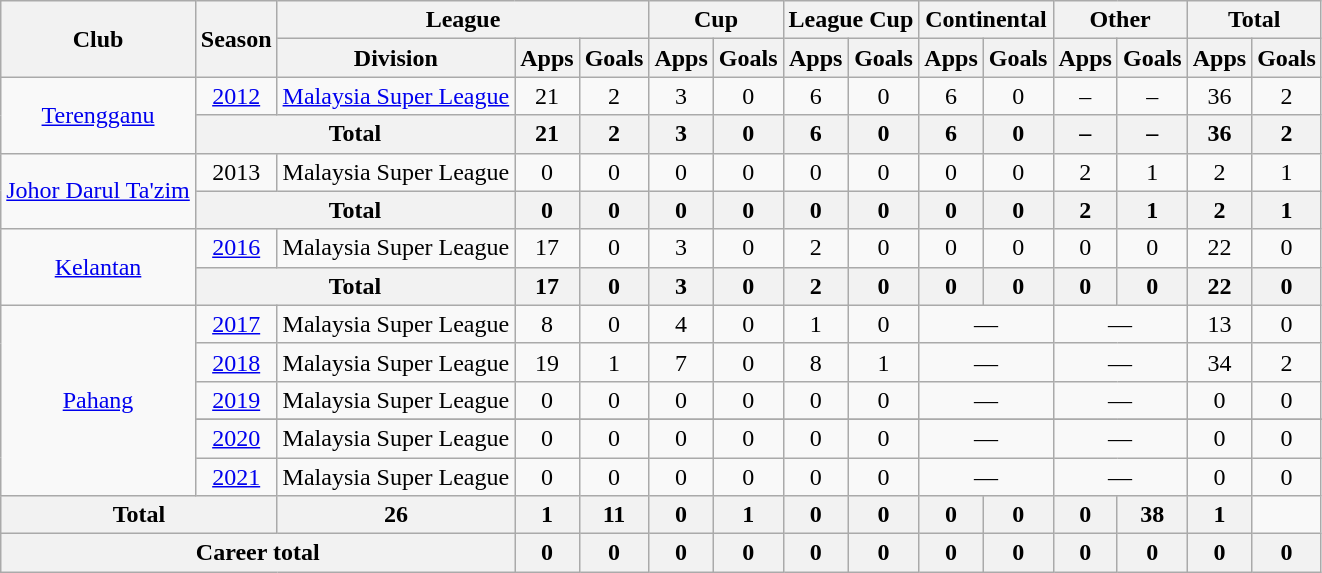<table class=wikitable style="text-align: center">
<tr>
<th rowspan=2>Club</th>
<th rowspan=2>Season</th>
<th colspan=3>League</th>
<th colspan=2>Cup</th>
<th colspan=2>League Cup</th>
<th colspan=2>Continental</th>
<th colspan=2>Other</th>
<th colspan=2>Total</th>
</tr>
<tr>
<th>Division</th>
<th>Apps</th>
<th>Goals</th>
<th>Apps</th>
<th>Goals</th>
<th>Apps</th>
<th>Goals</th>
<th>Apps</th>
<th>Goals</th>
<th>Apps</th>
<th>Goals</th>
<th>Apps</th>
<th>Goals</th>
</tr>
<tr>
<td rowspan="2"><a href='#'>Terengganu</a></td>
<td><a href='#'>2012</a></td>
<td><a href='#'>Malaysia Super League</a></td>
<td>21</td>
<td>2</td>
<td>3</td>
<td>0</td>
<td>6</td>
<td>0</td>
<td>6</td>
<td>0</td>
<td>–</td>
<td>–</td>
<td>36</td>
<td>2</td>
</tr>
<tr>
<th colspan=2>Total</th>
<th>21</th>
<th>2</th>
<th>3</th>
<th>0</th>
<th>6</th>
<th>0</th>
<th>6</th>
<th>0</th>
<th>–</th>
<th>–</th>
<th>36</th>
<th>2</th>
</tr>
<tr>
<td rowspan="2"><a href='#'>Johor Darul Ta'zim</a></td>
<td>2013</td>
<td>Malaysia Super League</td>
<td>0</td>
<td>0</td>
<td>0</td>
<td>0</td>
<td>0</td>
<td>0</td>
<td>0</td>
<td>0</td>
<td>2</td>
<td>1</td>
<td>2</td>
<td>1</td>
</tr>
<tr>
<th colspan=2>Total</th>
<th>0</th>
<th>0</th>
<th>0</th>
<th>0</th>
<th>0</th>
<th>0</th>
<th>0</th>
<th>0</th>
<th>2</th>
<th>1</th>
<th>2</th>
<th>1</th>
</tr>
<tr>
<td rowspan="2"><a href='#'>Kelantan</a></td>
<td><a href='#'>2016</a></td>
<td>Malaysia Super League</td>
<td>17</td>
<td>0</td>
<td>3</td>
<td>0</td>
<td>2</td>
<td>0</td>
<td>0</td>
<td>0</td>
<td>0</td>
<td>0</td>
<td>22</td>
<td>0</td>
</tr>
<tr>
<th colspan=2>Total</th>
<th>17</th>
<th>0</th>
<th>3</th>
<th>0</th>
<th>2</th>
<th>0</th>
<th>0</th>
<th>0</th>
<th>0</th>
<th>0</th>
<th>22</th>
<th>0</th>
</tr>
<tr>
<td rowspan="6"><a href='#'>Pahang</a></td>
<td><a href='#'>2017</a></td>
<td>Malaysia Super League</td>
<td>8</td>
<td>0</td>
<td>4</td>
<td>0</td>
<td>1</td>
<td>0</td>
<td colspan=2>—</td>
<td colspan=2>—</td>
<td>13</td>
<td>0</td>
</tr>
<tr>
<td><a href='#'>2018</a></td>
<td>Malaysia Super League</td>
<td>19</td>
<td>1</td>
<td>7</td>
<td>0</td>
<td>8</td>
<td>1</td>
<td colspan=2>—</td>
<td colspan=2>—</td>
<td>34</td>
<td>2</td>
</tr>
<tr>
<td><a href='#'>2019</a></td>
<td>Malaysia Super League</td>
<td>0</td>
<td>0</td>
<td>0</td>
<td>0</td>
<td>0</td>
<td>0</td>
<td colspan=2>—</td>
<td colspan=2>—</td>
<td>0</td>
<td>0</td>
</tr>
<tr>
</tr>
<tr>
<td><a href='#'>2020</a></td>
<td>Malaysia Super League</td>
<td>0</td>
<td>0</td>
<td>0</td>
<td>0</td>
<td>0</td>
<td>0</td>
<td colspan=2>—</td>
<td colspan=2>—</td>
<td>0</td>
<td>0</td>
</tr>
<tr>
<td><a href='#'>2021</a></td>
<td>Malaysia Super League</td>
<td>0</td>
<td>0</td>
<td>0</td>
<td>0</td>
<td>0</td>
<td>0</td>
<td colspan=2>—</td>
<td colspan=2>—</td>
<td>0</td>
<td>0</td>
</tr>
<tr>
<th colspan=2>Total</th>
<th>26</th>
<th>1</th>
<th>11</th>
<th>0</th>
<th>1</th>
<th>0</th>
<th>0</th>
<th>0</th>
<th>0</th>
<th>0</th>
<th>38</th>
<th>1</th>
</tr>
<tr>
<th colspan=3>Career total</th>
<th>0</th>
<th>0</th>
<th>0</th>
<th>0</th>
<th>0</th>
<th>0</th>
<th>0</th>
<th>0</th>
<th>0</th>
<th>0</th>
<th>0</th>
<th>0</th>
</tr>
</table>
